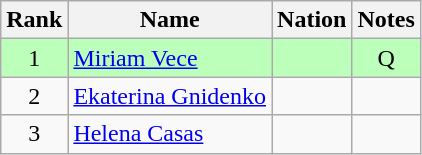<table class="wikitable sortable" style="text-align:center">
<tr>
<th>Rank</th>
<th>Name</th>
<th>Nation</th>
<th>Notes</th>
</tr>
<tr bgcolor=bbffbb>
<td>1</td>
<td align=left><a href='#'>Miriam Vece</a></td>
<td align=left></td>
<td>Q</td>
</tr>
<tr>
<td>2</td>
<td align=left><a href='#'>Ekaterina Gnidenko</a></td>
<td align=left></td>
<td></td>
</tr>
<tr>
<td>3</td>
<td align=left><a href='#'>Helena Casas</a></td>
<td align=left></td>
<td></td>
</tr>
</table>
